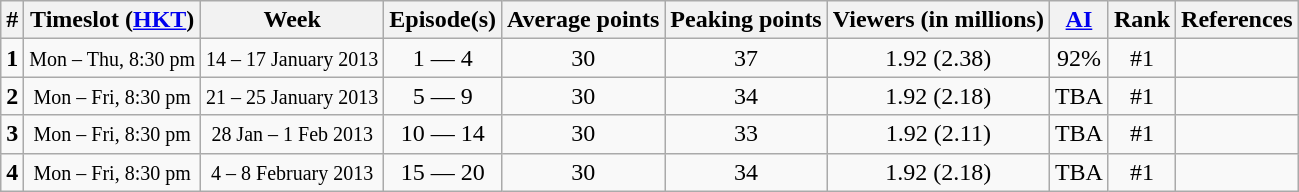<table class="wikitable" style="text-align:center;">
<tr>
<th>#</th>
<th>Timeslot (<a href='#'>HKT</a>)</th>
<th>Week</th>
<th>Episode(s)</th>
<th>Average points</th>
<th>Peaking points</th>
<th>Viewers (in millions)</th>
<th><a href='#'>AI</a></th>
<th>Rank</th>
<th>References</th>
</tr>
<tr>
<td><strong>1</strong></td>
<td><small>Mon – Thu, 8:30 pm</small></td>
<td><small>14 – 17 January 2013</small></td>
<td>1 — 4</td>
<td>30</td>
<td>37</td>
<td>1.92 (2.38)</td>
<td>92%</td>
<td>#1</td>
<td></td>
</tr>
<tr>
<td><strong>2</strong></td>
<td><small>Mon – Fri, 8:30 pm</small></td>
<td><small>21 – 25 January 2013</small></td>
<td>5 — 9</td>
<td>30</td>
<td>34</td>
<td>1.92 (2.18)</td>
<td>TBA</td>
<td>#1</td>
<td></td>
</tr>
<tr>
<td><strong>3</strong></td>
<td><small>Mon – Fri, 8:30 pm</small></td>
<td><small>28 Jan – 1 Feb 2013</small></td>
<td>10 — 14</td>
<td>30</td>
<td>33</td>
<td>1.92 (2.11)</td>
<td>TBA</td>
<td>#1</td>
<td></td>
</tr>
<tr>
<td><strong>4</strong></td>
<td><small>Mon – Fri, 8:30 pm</small></td>
<td><small>4 – 8 February 2013</small></td>
<td>15 — 20</td>
<td>30</td>
<td>34</td>
<td>1.92 (2.18)</td>
<td>TBA</td>
<td>#1</td>
<td></td>
</tr>
</table>
